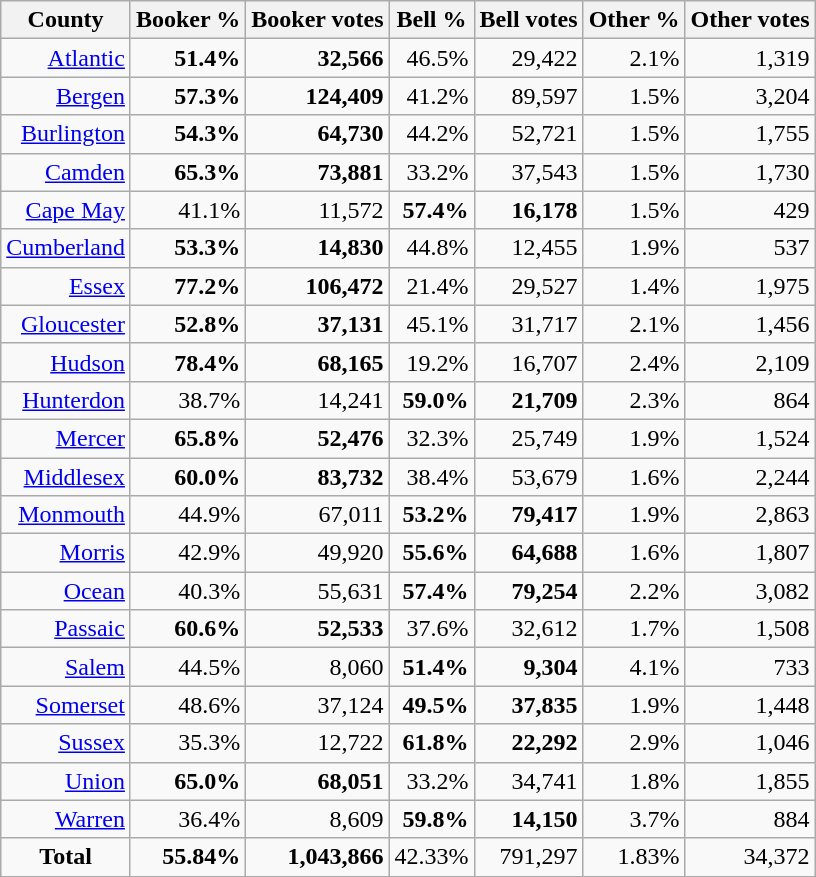<table class="wikitable sortable" style="text-align:right">
<tr>
<th>County</th>
<th>Booker %</th>
<th>Booker votes</th>
<th>Bell %</th>
<th>Bell votes</th>
<th>Other %</th>
<th>Other votes</th>
</tr>
<tr>
<td><a href='#'>Atlantic</a></td>
<td><strong>51.4%</strong></td>
<td><strong>32,566</strong></td>
<td>46.5%</td>
<td>29,422</td>
<td>2.1%</td>
<td>1,319</td>
</tr>
<tr>
<td><a href='#'>Bergen</a></td>
<td><strong>57.3%</strong></td>
<td><strong>124,409</strong></td>
<td>41.2%</td>
<td>89,597</td>
<td>1.5%</td>
<td>3,204</td>
</tr>
<tr>
<td><a href='#'>Burlington</a></td>
<td><strong>54.3%</strong></td>
<td><strong>64,730</strong></td>
<td>44.2%</td>
<td>52,721</td>
<td>1.5%</td>
<td>1,755</td>
</tr>
<tr>
<td><a href='#'>Camden</a></td>
<td><strong>65.3%</strong></td>
<td><strong>73,881</strong></td>
<td>33.2%</td>
<td>37,543</td>
<td>1.5%</td>
<td>1,730</td>
</tr>
<tr>
<td><a href='#'>Cape May</a></td>
<td>41.1%</td>
<td>11,572</td>
<td><strong>57.4%</strong></td>
<td><strong>16,178</strong></td>
<td>1.5%</td>
<td>429</td>
</tr>
<tr>
<td><a href='#'>Cumberland</a></td>
<td><strong>53.3%</strong></td>
<td><strong>14,830</strong></td>
<td>44.8%</td>
<td>12,455</td>
<td>1.9%</td>
<td>537</td>
</tr>
<tr>
<td><a href='#'>Essex</a></td>
<td><strong>77.2%</strong></td>
<td><strong>106,472</strong></td>
<td>21.4%</td>
<td>29,527</td>
<td>1.4%</td>
<td>1,975</td>
</tr>
<tr>
<td><a href='#'>Gloucester</a></td>
<td><strong>52.8%</strong></td>
<td><strong>37,131</strong></td>
<td>45.1%</td>
<td>31,717</td>
<td>2.1%</td>
<td>1,456</td>
</tr>
<tr>
<td><a href='#'>Hudson</a></td>
<td><strong>78.4%</strong></td>
<td><strong>68,165</strong></td>
<td>19.2%</td>
<td>16,707</td>
<td>2.4%</td>
<td>2,109</td>
</tr>
<tr>
<td><a href='#'>Hunterdon</a></td>
<td>38.7%</td>
<td>14,241</td>
<td><strong>59.0%</strong></td>
<td><strong>21,709</strong></td>
<td>2.3%</td>
<td>864</td>
</tr>
<tr>
<td><a href='#'>Mercer</a></td>
<td><strong>65.8%</strong></td>
<td><strong>52,476</strong></td>
<td>32.3%</td>
<td>25,749</td>
<td>1.9%</td>
<td>1,524</td>
</tr>
<tr>
<td><a href='#'>Middlesex</a></td>
<td><strong>60.0%</strong></td>
<td><strong>83,732</strong></td>
<td>38.4%</td>
<td>53,679</td>
<td>1.6%</td>
<td>2,244</td>
</tr>
<tr>
<td><a href='#'>Monmouth</a></td>
<td>44.9%</td>
<td>67,011</td>
<td><strong>53.2%</strong></td>
<td><strong>79,417</strong></td>
<td>1.9%</td>
<td>2,863</td>
</tr>
<tr>
<td><a href='#'>Morris</a></td>
<td>42.9%</td>
<td>49,920</td>
<td><strong>55.6%</strong></td>
<td><strong>64,688</strong></td>
<td>1.6%</td>
<td>1,807</td>
</tr>
<tr>
<td><a href='#'>Ocean</a></td>
<td>40.3%</td>
<td>55,631</td>
<td><strong>57.4%</strong></td>
<td><strong>79,254</strong></td>
<td>2.2%</td>
<td>3,082</td>
</tr>
<tr>
<td><a href='#'>Passaic</a></td>
<td><strong>60.6%</strong></td>
<td><strong>52,533</strong></td>
<td>37.6%</td>
<td>32,612</td>
<td>1.7%</td>
<td>1,508</td>
</tr>
<tr>
<td><a href='#'>Salem</a></td>
<td>44.5%</td>
<td>8,060</td>
<td><strong>51.4%</strong></td>
<td><strong>9,304</strong></td>
<td>4.1%</td>
<td>733</td>
</tr>
<tr>
<td><a href='#'>Somerset</a></td>
<td>48.6%</td>
<td>37,124</td>
<td><strong>49.5%</strong></td>
<td><strong>37,835</strong></td>
<td>1.9%</td>
<td>1,448</td>
</tr>
<tr>
<td><a href='#'>Sussex</a></td>
<td>35.3%</td>
<td>12,722</td>
<td><strong>61.8%</strong></td>
<td><strong>22,292</strong></td>
<td>2.9%</td>
<td>1,046</td>
</tr>
<tr>
<td><a href='#'>Union</a></td>
<td><strong>65.0%</strong></td>
<td><strong>68,051</strong></td>
<td>33.2%</td>
<td>34,741</td>
<td>1.8%</td>
<td>1,855</td>
</tr>
<tr>
<td><a href='#'>Warren</a></td>
<td>36.4%</td>
<td>8,609</td>
<td><strong>59.8%</strong></td>
<td><strong>14,150</strong></td>
<td>3.7%</td>
<td>884</td>
</tr>
<tr>
<td align="center" ><strong>Total</strong></td>
<td><strong>55.84%</strong></td>
<td><strong>1,043,866</strong></td>
<td>42.33%</td>
<td>791,297</td>
<td>1.83%</td>
<td>34,372</td>
</tr>
</table>
